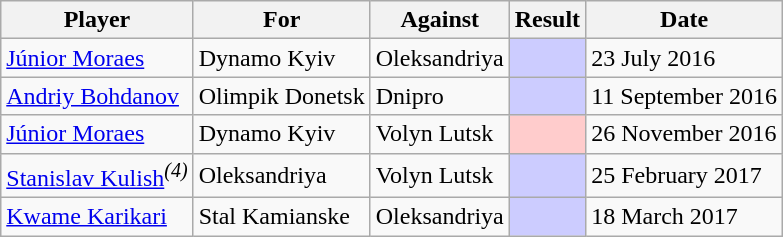<table class="wikitable sortable">
<tr>
<th>Player</th>
<th>For</th>
<th>Against</th>
<th>Result</th>
<th>Date</th>
</tr>
<tr>
<td> <a href='#'>Júnior Moraes</a></td>
<td>Dynamo Kyiv</td>
<td>Oleksandriya</td>
<td style="background:#ccf;"></td>
<td>23 July 2016</td>
</tr>
<tr>
<td> <a href='#'>Andriy Bohdanov</a></td>
<td>Olimpik Donetsk</td>
<td>Dnipro</td>
<td style="background:#ccf;"></td>
<td>11 September 2016</td>
</tr>
<tr>
<td> <a href='#'>Júnior Moraes</a></td>
<td>Dynamo Kyiv</td>
<td>Volyn Lutsk</td>
<td style="background:#ffcccc"></td>
<td>26 November 2016</td>
</tr>
<tr>
<td> <a href='#'>Stanislav Kulish</a><sup><em>(4)</em></sup></td>
<td>Oleksandriya</td>
<td>Volyn Lutsk</td>
<td style="background:#ccf;"></td>
<td>25 February 2017</td>
</tr>
<tr>
<td> <a href='#'>Kwame Karikari</a></td>
<td>Stal Kamianske</td>
<td>Oleksandriya</td>
<td style="background:#ccf;"></td>
<td>18 March 2017</td>
</tr>
</table>
